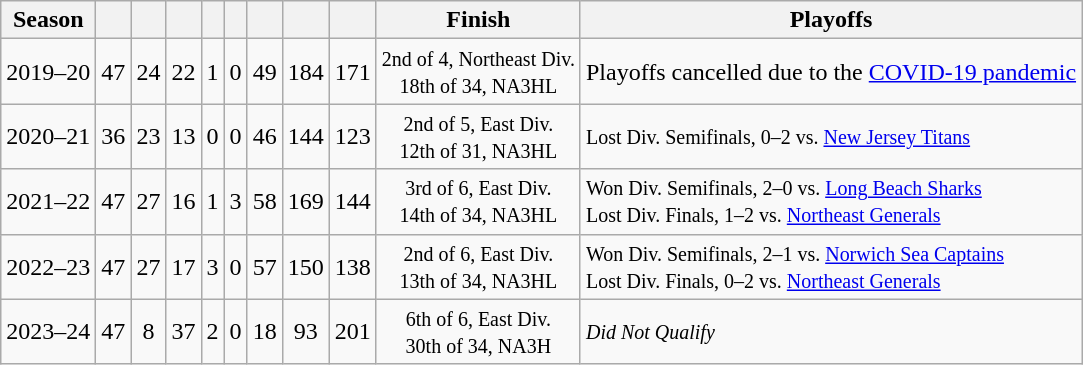<table class="wikitable" style="text-align:center">
<tr>
<th>Season</th>
<th></th>
<th></th>
<th></th>
<th></th>
<th></th>
<th></th>
<th></th>
<th></th>
<th>Finish</th>
<th>Playoffs</th>
</tr>
<tr>
<td>2019–20</td>
<td>47</td>
<td>24</td>
<td>22</td>
<td>1</td>
<td>0</td>
<td>49</td>
<td>184</td>
<td>171</td>
<td><small>2nd of 4, Northeast Div.<br>18th of 34, NA3HL</small></td>
<td align=left>Playoffs cancelled due to the <a href='#'>COVID-19 pandemic</a></td>
</tr>
<tr>
<td>2020–21</td>
<td>36</td>
<td>23</td>
<td>13</td>
<td>0</td>
<td>0</td>
<td>46</td>
<td>144</td>
<td>123</td>
<td><small>2nd of 5, East Div.<br>12th of 31, NA3HL</small></td>
<td align=left><small>Lost Div. Semifinals, 0–2 vs. <a href='#'>New Jersey Titans</a></small></td>
</tr>
<tr>
<td>2021–22</td>
<td>47</td>
<td>27</td>
<td>16</td>
<td>1</td>
<td>3</td>
<td>58</td>
<td>169</td>
<td>144</td>
<td><small>3rd of 6, East Div.<br>14th of 34, NA3HL</small></td>
<td align=left><small>Won Div. Semifinals, 2–0 vs. <a href='#'>Long Beach Sharks</a><br>Lost Div. Finals, 1–2 vs. <a href='#'>Northeast Generals</a></small></td>
</tr>
<tr>
<td>2022–23</td>
<td>47</td>
<td>27</td>
<td>17</td>
<td>3</td>
<td>0</td>
<td>57</td>
<td>150</td>
<td>138</td>
<td><small>2nd of 6, East Div.<br>13th of 34, NA3HL</small></td>
<td align=left><small>Won Div. Semifinals, 2–1 vs. <a href='#'>Norwich Sea Captains</a><br>Lost Div. Finals, 0–2 vs. <a href='#'>Northeast Generals</a></small></td>
</tr>
<tr>
<td>2023–24</td>
<td>47</td>
<td>8</td>
<td>37</td>
<td>2</td>
<td>0</td>
<td>18</td>
<td>93</td>
<td>201</td>
<td><small>6th of 6, East Div.<br>30th of 34, NA3H</small></td>
<td align=left><small> <em>Did Not Qualify</em></small></td>
</tr>
</table>
